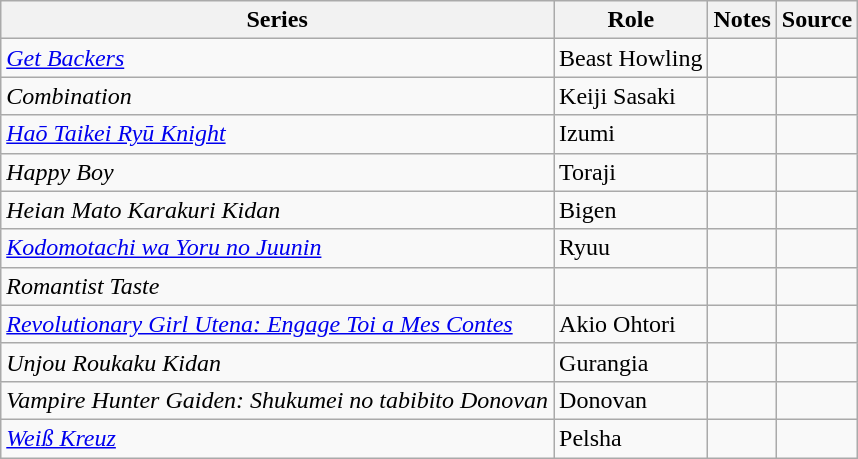<table class="wikitable sortable plainrowheaders">
<tr>
<th>Series</th>
<th>Role</th>
<th class="unsortable">Notes</th>
<th class="unsortable">Source</th>
</tr>
<tr>
<td><em><a href='#'>Get Backers</a></em></td>
<td>Beast Howling</td>
<td></td>
<td></td>
</tr>
<tr>
<td><em>Combination</em></td>
<td>Keiji Sasaki</td>
<td></td>
<td></td>
</tr>
<tr>
<td><em><a href='#'>Haō Taikei Ryū Knight</a></em></td>
<td>Izumi</td>
<td></td>
<td></td>
</tr>
<tr>
<td><em>Happy Boy</em></td>
<td>Toraji</td>
<td></td>
<td></td>
</tr>
<tr>
<td><em>Heian Mato Karakuri Kidan</em></td>
<td>Bigen</td>
<td></td>
<td></td>
</tr>
<tr>
<td><em><a href='#'>Kodomotachi wa Yoru no Juunin</a></em></td>
<td>Ryuu</td>
<td></td>
<td></td>
</tr>
<tr>
<td><em>Romantist Taste</em></td>
<td></td>
<td></td>
<td></td>
</tr>
<tr>
<td><em><a href='#'>Revolutionary Girl Utena: Engage Toi a Mes Contes</a></em></td>
<td>Akio Ohtori</td>
<td></td>
<td></td>
</tr>
<tr>
<td><em>Unjou Roukaku Kidan</em></td>
<td>Gurangia</td>
<td></td>
<td></td>
</tr>
<tr>
<td><em>Vampire Hunter Gaiden: Shukumei no tabibito Donovan</em></td>
<td>Donovan</td>
<td></td>
<td></td>
</tr>
<tr>
<td><em><a href='#'>Weiß Kreuz</a></em></td>
<td>Pelsha</td>
<td></td>
<td></td>
</tr>
</table>
